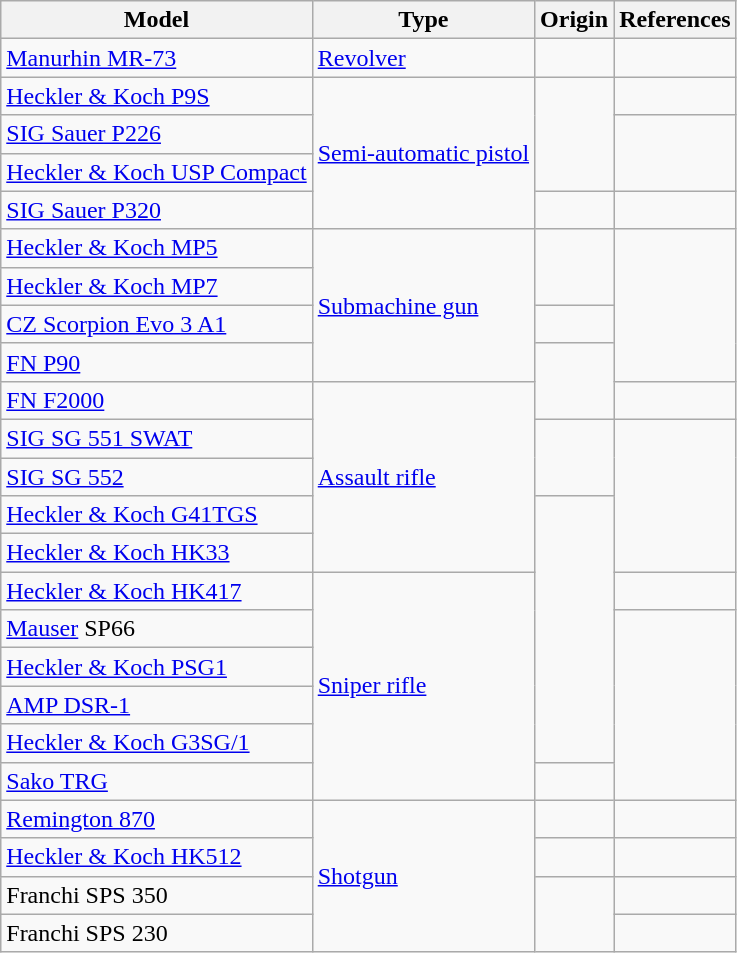<table class="wikitable">
<tr>
<th>Model</th>
<th>Type</th>
<th>Origin</th>
<th>References</th>
</tr>
<tr>
<td><a href='#'>Manurhin MR-73</a></td>
<td><a href='#'>Revolver</a></td>
<td></td>
<td></td>
</tr>
<tr>
<td><a href='#'>Heckler & Koch P9S</a></td>
<td rowspan="4"><a href='#'>Semi-automatic pistol</a></td>
<td rowspan="3"></td>
<td></td>
</tr>
<tr>
<td><a href='#'>SIG Sauer P226</a></td>
<td rowspan="2"></td>
</tr>
<tr>
<td><a href='#'>Heckler & Koch USP Compact</a></td>
</tr>
<tr>
<td><a href='#'>SIG Sauer P320</a></td>
<td></td>
<td></td>
</tr>
<tr>
<td><a href='#'>Heckler & Koch MP5</a></td>
<td rowspan="4"><a href='#'>Submachine gun</a></td>
<td rowspan="2"></td>
<td rowspan="4"></td>
</tr>
<tr>
<td><a href='#'>Heckler & Koch MP7</a></td>
</tr>
<tr>
<td><a href='#'>CZ Scorpion Evo 3 A1</a></td>
<td></td>
</tr>
<tr>
<td><a href='#'>FN P90</a></td>
<td rowspan="2"></td>
</tr>
<tr>
<td><a href='#'>FN F2000</a></td>
<td rowspan="5"><a href='#'>Assault rifle</a></td>
<td></td>
</tr>
<tr>
<td><a href='#'>SIG SG 551 SWAT</a></td>
<td rowspan="2"></td>
<td rowspan="4"></td>
</tr>
<tr>
<td><a href='#'>SIG SG 552</a></td>
</tr>
<tr>
<td><a href='#'>Heckler & Koch G41TGS</a></td>
<td rowspan="7"></td>
</tr>
<tr>
<td><a href='#'>Heckler & Koch HK33</a></td>
</tr>
<tr>
<td><a href='#'>Heckler & Koch HK417</a></td>
<td rowspan="6"><a href='#'>Sniper rifle</a></td>
<td></td>
</tr>
<tr>
<td><a href='#'>Mauser</a> SP66</td>
<td rowspan="5"></td>
</tr>
<tr>
<td><a href='#'>Heckler & Koch PSG1</a></td>
</tr>
<tr>
<td><a href='#'>AMP DSR-1</a></td>
</tr>
<tr>
<td><a href='#'>Heckler & Koch G3SG/1</a></td>
</tr>
<tr>
<td><a href='#'>Sako TRG</a></td>
<td></td>
</tr>
<tr>
<td><a href='#'>Remington 870</a></td>
<td rowspan="4"><a href='#'>Shotgun</a></td>
<td></td>
<td></td>
</tr>
<tr>
<td><a href='#'>Heckler & Koch HK512</a></td>
<td></td>
<td></td>
</tr>
<tr>
<td>Franchi SPS 350</td>
<td rowspan="2"></td>
<td></td>
</tr>
<tr>
<td>Franchi SPS 230</td>
<td></td>
</tr>
</table>
